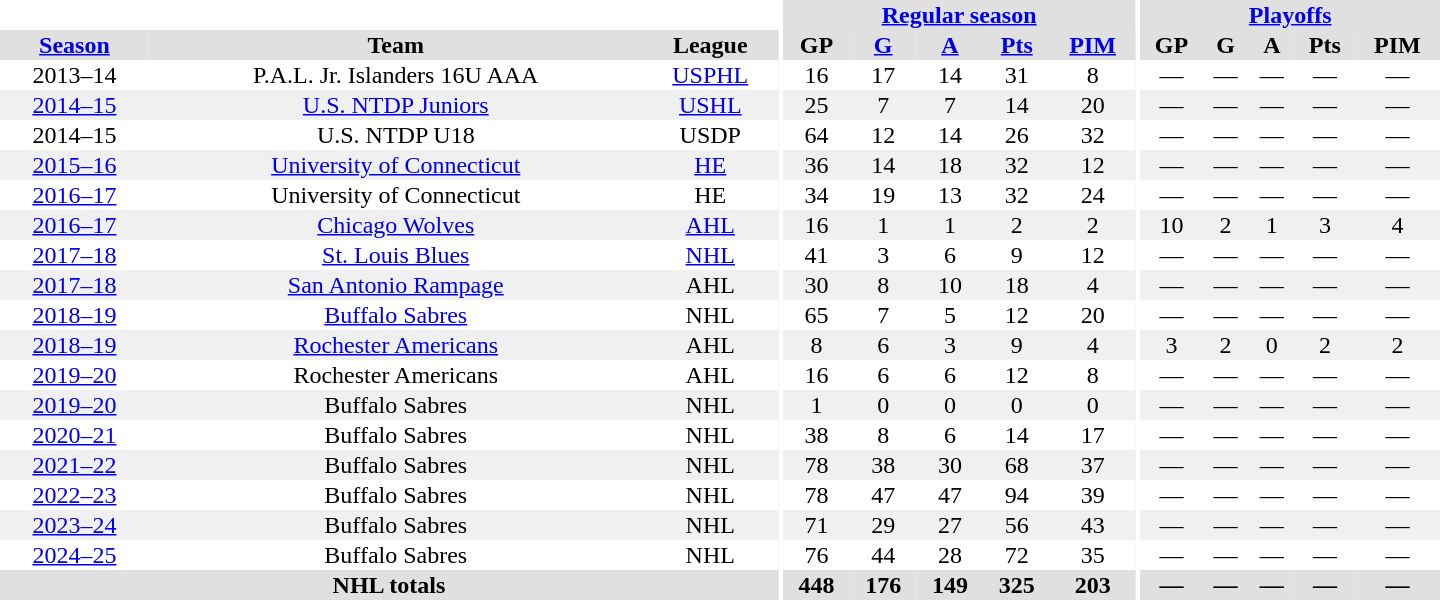<table border="0" cellpadding="1" cellspacing="0" style="text-align:center; width:60em;">
<tr bgcolor="#e0e0e0">
<th colspan="3" bgcolor="#ffffff"></th>
<th rowspan="99" bgcolor="#ffffff"></th>
<th colspan="5"><a href='#'>Regular season</a></th>
<th rowspan="99" bgcolor="#ffffff"></th>
<th colspan="5"><a href='#'>Playoffs</a></th>
</tr>
<tr bgcolor="#e0e0e0">
<th><a href='#'>Season</a></th>
<th>Team</th>
<th>League</th>
<th>GP</th>
<th><a href='#'>G</a></th>
<th><a href='#'>A</a></th>
<th><a href='#'>Pts</a></th>
<th><a href='#'>PIM</a></th>
<th>GP</th>
<th>G</th>
<th>A</th>
<th>Pts</th>
<th>PIM</th>
</tr>
<tr>
<td>2013–14</td>
<td>P.A.L. Jr. Islanders 16U AAA</td>
<td><a href='#'>USPHL</a></td>
<td>16</td>
<td>17</td>
<td>14</td>
<td>31</td>
<td>8</td>
<td>—</td>
<td>—</td>
<td>—</td>
<td>—</td>
<td>—</td>
</tr>
<tr bgcolor="#f0f0f0">
<td><a href='#'>2014–15</a></td>
<td><a href='#'>U.S. NTDP Juniors</a></td>
<td><a href='#'>USHL</a></td>
<td>25</td>
<td>7</td>
<td>7</td>
<td>14</td>
<td>20</td>
<td>—</td>
<td>—</td>
<td>—</td>
<td>—</td>
<td>—</td>
</tr>
<tr>
<td>2014–15</td>
<td>U.S. NTDP U18</td>
<td>USDP</td>
<td>64</td>
<td>12</td>
<td>14</td>
<td>26</td>
<td>32</td>
<td>—</td>
<td>—</td>
<td>—</td>
<td>—</td>
<td>—</td>
</tr>
<tr bgcolor="#f0f0f0">
<td><a href='#'>2015–16</a></td>
<td><a href='#'>University of Connecticut</a></td>
<td><a href='#'>HE</a></td>
<td>36</td>
<td>14</td>
<td>18</td>
<td>32</td>
<td>12</td>
<td>—</td>
<td>—</td>
<td>—</td>
<td>—</td>
<td>—</td>
</tr>
<tr>
<td><a href='#'>2016–17</a></td>
<td>University of Connecticut</td>
<td>HE</td>
<td>34</td>
<td>19</td>
<td>13</td>
<td>32</td>
<td>24</td>
<td>—</td>
<td>—</td>
<td>—</td>
<td>—</td>
<td>—</td>
</tr>
<tr bgcolor="#f0f0f0">
<td><a href='#'>2016–17</a></td>
<td><a href='#'>Chicago Wolves</a></td>
<td><a href='#'>AHL</a></td>
<td>16</td>
<td>1</td>
<td>1</td>
<td>2</td>
<td>2</td>
<td>10</td>
<td>2</td>
<td>1</td>
<td>3</td>
<td>4</td>
</tr>
<tr>
<td><a href='#'>2017–18</a></td>
<td><a href='#'>St. Louis Blues</a></td>
<td><a href='#'>NHL</a></td>
<td>41</td>
<td>3</td>
<td>6</td>
<td>9</td>
<td>12</td>
<td>—</td>
<td>—</td>
<td>—</td>
<td>—</td>
<td>—</td>
</tr>
<tr bgcolor="#f0f0f0">
<td><a href='#'>2017–18</a></td>
<td><a href='#'>San Antonio Rampage</a></td>
<td>AHL</td>
<td>30</td>
<td>8</td>
<td>10</td>
<td>18</td>
<td>4</td>
<td>—</td>
<td>—</td>
<td>—</td>
<td>—</td>
<td>—</td>
</tr>
<tr>
<td><a href='#'>2018–19</a></td>
<td><a href='#'>Buffalo Sabres</a></td>
<td>NHL</td>
<td>65</td>
<td>7</td>
<td>5</td>
<td>12</td>
<td>20</td>
<td>—</td>
<td>—</td>
<td>—</td>
<td>—</td>
<td>—</td>
</tr>
<tr bgcolor="#f0f0f0">
<td><a href='#'>2018–19</a></td>
<td><a href='#'>Rochester Americans</a></td>
<td>AHL</td>
<td>8</td>
<td>6</td>
<td>3</td>
<td>9</td>
<td>4</td>
<td>3</td>
<td>2</td>
<td>0</td>
<td>2</td>
<td>2</td>
</tr>
<tr>
<td><a href='#'>2019–20</a></td>
<td>Rochester Americans</td>
<td>AHL</td>
<td>16</td>
<td>6</td>
<td>6</td>
<td>12</td>
<td>8</td>
<td>—</td>
<td>—</td>
<td>—</td>
<td>—</td>
<td>—</td>
</tr>
<tr bgcolor="#f0f0f0">
<td><a href='#'>2019–20</a></td>
<td>Buffalo Sabres</td>
<td>NHL</td>
<td>1</td>
<td>0</td>
<td>0</td>
<td>0</td>
<td>0</td>
<td>—</td>
<td>—</td>
<td>—</td>
<td>—</td>
<td>—</td>
</tr>
<tr>
<td><a href='#'>2020–21</a></td>
<td>Buffalo Sabres</td>
<td>NHL</td>
<td>38</td>
<td>8</td>
<td>6</td>
<td>14</td>
<td>17</td>
<td>—</td>
<td>—</td>
<td>—</td>
<td>—</td>
<td>—</td>
</tr>
<tr bgcolor="#f0f0f0">
<td><a href='#'>2021–22</a></td>
<td>Buffalo Sabres</td>
<td>NHL</td>
<td>78</td>
<td>38</td>
<td>30</td>
<td>68</td>
<td>37</td>
<td>—</td>
<td>—</td>
<td>—</td>
<td>—</td>
<td>—</td>
</tr>
<tr>
<td><a href='#'>2022–23</a></td>
<td>Buffalo Sabres</td>
<td>NHL</td>
<td>78</td>
<td>47</td>
<td>47</td>
<td>94</td>
<td>39</td>
<td>—</td>
<td>—</td>
<td>—</td>
<td>—</td>
<td>—</td>
</tr>
<tr bgcolor="#f0f0f0">
<td><a href='#'>2023–24</a></td>
<td>Buffalo Sabres</td>
<td>NHL</td>
<td>71</td>
<td>29</td>
<td>27</td>
<td>56</td>
<td>43</td>
<td>—</td>
<td>—</td>
<td>—</td>
<td>—</td>
<td>—</td>
</tr>
<tr>
<td><a href='#'>2024–25</a></td>
<td>Buffalo Sabres</td>
<td>NHL</td>
<td>76</td>
<td>44</td>
<td>28</td>
<td>72</td>
<td>35</td>
<td>—</td>
<td>—</td>
<td>—</td>
<td>—</td>
<td>—</td>
</tr>
<tr bgcolor="#e0e0e0">
<th colspan="3">NHL totals</th>
<th>448</th>
<th>176</th>
<th>149</th>
<th>325</th>
<th>203</th>
<th>—</th>
<th>—</th>
<th>—</th>
<th>—</th>
<th>—</th>
</tr>
</table>
